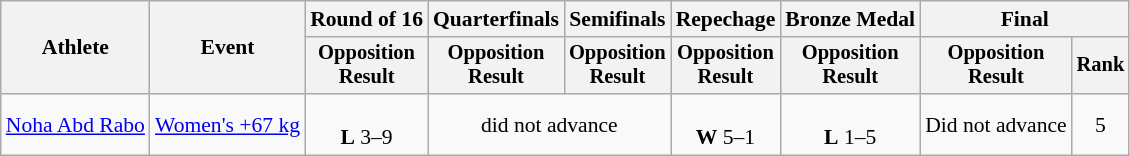<table class="wikitable" style="font-size:90%">
<tr>
<th rowspan="2">Athlete</th>
<th rowspan="2">Event</th>
<th>Round of 16</th>
<th>Quarterfinals</th>
<th>Semifinals</th>
<th>Repechage</th>
<th>Bronze Medal</th>
<th colspan=2>Final</th>
</tr>
<tr style="font-size:95%">
<th>Opposition<br>Result</th>
<th>Opposition<br>Result</th>
<th>Opposition<br>Result</th>
<th>Opposition<br>Result</th>
<th>Opposition<br>Result</th>
<th>Opposition<br>Result</th>
<th>Rank</th>
</tr>
<tr align=center>
<td align=left><a href='#'>Noha Abd Rabo</a></td>
<td align=left><a href='#'>Women's +67 kg</a></td>
<td><br><strong>L</strong> 3–9</td>
<td colspan=2>did not advance</td>
<td><br><strong>W</strong> 5–1</td>
<td><br><strong>L</strong> 1–5</td>
<td>Did not advance</td>
<td>5</td>
</tr>
</table>
